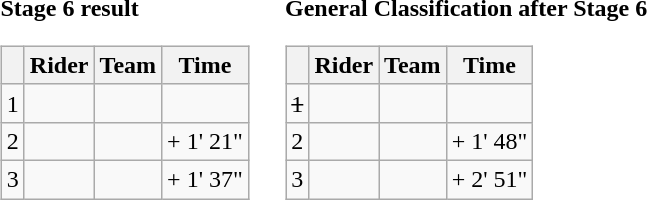<table>
<tr>
<td><strong>Stage 6 result</strong><br><table class="wikitable">
<tr>
<th></th>
<th>Rider</th>
<th>Team</th>
<th>Time</th>
</tr>
<tr>
<td>1</td>
<td></td>
<td></td>
<td align="right"></td>
</tr>
<tr>
<td>2</td>
<td></td>
<td></td>
<td align="right">+ 1' 21"</td>
</tr>
<tr>
<td>3</td>
<td></td>
<td></td>
<td align="right">+ 1' 37"</td>
</tr>
</table>
</td>
<td></td>
<td><strong>General Classification after Stage 6</strong><br><table class="wikitable">
<tr>
<th></th>
<th>Rider</th>
<th>Team</th>
<th>Time</th>
</tr>
<tr>
<td><s>1</s></td>
<td><s></s> </td>
<td><s></s></td>
<td align="right"><s></s></td>
</tr>
<tr>
<td>2</td>
<td></td>
<td></td>
<td align="right">+ 1' 48"</td>
</tr>
<tr>
<td>3</td>
<td></td>
<td></td>
<td align="right">+ 2' 51"</td>
</tr>
</table>
</td>
</tr>
</table>
